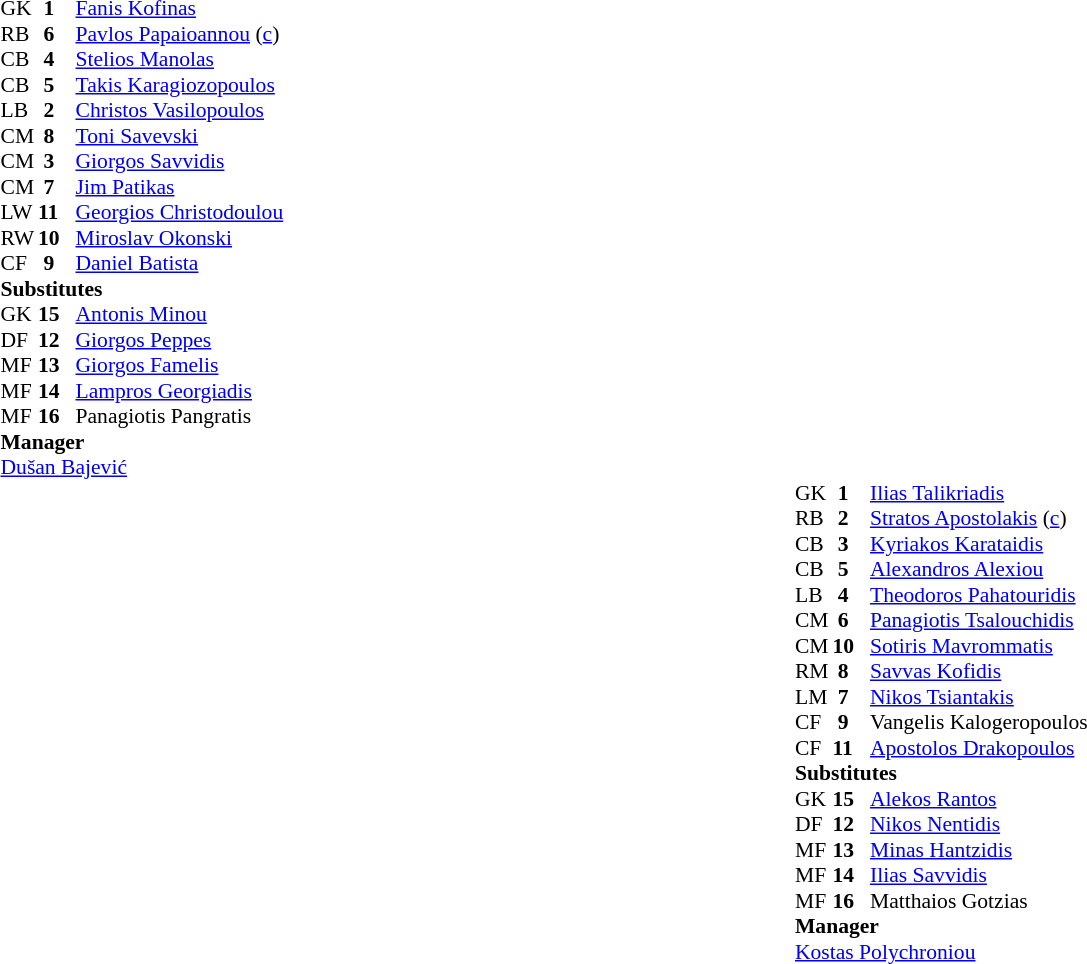<table width="100%">
<tr>
<td valign="top" width="50%"><br><table style="font-size: 90%" cellspacing="0" cellpadding="0">
<tr>
<th width="25"></th>
<th width="25"></th>
</tr>
<tr>
<td>GK</td>
<td><strong> 1</strong></td>
<td> <a href='#'>Fanis Kofinas</a></td>
<td> </td>
</tr>
<tr>
<td>RB</td>
<td><strong> 6</strong></td>
<td> <a href='#'>Pavlos Papaioannou</a> (<a href='#'>c</a>)</td>
</tr>
<tr>
<td>CB</td>
<td><strong> 4</strong></td>
<td> <a href='#'>Stelios Manolas</a></td>
</tr>
<tr>
<td>CB</td>
<td><strong> 5</strong></td>
<td> <a href='#'>Takis Karagiozopoulos</a></td>
</tr>
<tr>
<td>LB</td>
<td><strong> 2</strong></td>
<td> <a href='#'>Christos Vasilopoulos</a></td>
</tr>
<tr>
<td>CM</td>
<td><strong> 8</strong></td>
<td> <a href='#'>Toni Savevski</a></td>
</tr>
<tr>
<td>CM</td>
<td><strong> 3</strong></td>
<td> <a href='#'>Giorgos Savvidis</a></td>
</tr>
<tr>
<td>CM</td>
<td><strong> 7</strong></td>
<td> <a href='#'>Jim Patikas</a></td>
</tr>
<tr>
<td>LW</td>
<td><strong>11</strong></td>
<td> <a href='#'>Georgios Christodoulou</a></td>
<td></td>
<td> </td>
</tr>
<tr>
<td>RW</td>
<td><strong>10</strong></td>
<td> <a href='#'>Miroslav Okonski</a></td>
</tr>
<tr>
<td>CF</td>
<td><strong> 9</strong></td>
<td> <a href='#'>Daniel Batista</a></td>
<td></td>
<td> </td>
</tr>
<tr>
<td colspan=3><strong>Substitutes</strong></td>
</tr>
<tr>
<td>GK</td>
<td><strong>15</strong></td>
<td> <a href='#'>Antonis Minou</a></td>
</tr>
<tr>
<td>DF</td>
<td><strong>12</strong></td>
<td> <a href='#'>Giorgos Peppes</a></td>
</tr>
<tr>
<td>MF</td>
<td><strong>13</strong></td>
<td> <a href='#'>Giorgos Famelis</a></td>
<td></td>
<td> </td>
</tr>
<tr>
<td>MF</td>
<td><strong>14</strong></td>
<td> <a href='#'>Lampros Georgiadis</a></td>
<td></td>
<td> </td>
</tr>
<tr>
<td>MF</td>
<td><strong>16</strong></td>
<td> Panagiotis Pangratis</td>
</tr>
<tr>
<td colspan=3><strong>Manager</strong></td>
</tr>
<tr>
<td colspan=4> <a href='#'>Dušan Bajević</a></td>
</tr>
</table>
<table style="font-size: 90%" cellspacing="0" cellpadding="0" align="center">
<tr>
<th width="25"></th>
<th width="25"></th>
</tr>
<tr>
<td>GK</td>
<td><strong> 1</strong></td>
<td> <a href='#'>Ilias Talikriadis</a></td>
</tr>
<tr>
<td>RB</td>
<td><strong> 2</strong></td>
<td> <a href='#'>Stratos Apostolakis</a> (<a href='#'>c</a>)</td>
</tr>
<tr>
<td>CB</td>
<td><strong> 3</strong></td>
<td> <a href='#'>Kyriakos Karataidis</a></td>
</tr>
<tr>
<td>CB</td>
<td><strong> 5</strong></td>
<td> <a href='#'>Alexandros Alexiou</a></td>
</tr>
<tr>
<td>LB</td>
<td><strong> 4</strong></td>
<td> <a href='#'>Theodoros Pahatouridis</a></td>
</tr>
<tr>
<td>CM</td>
<td><strong> 6</strong></td>
<td> <a href='#'>Panagiotis Tsalouchidis</a></td>
</tr>
<tr>
<td>CM</td>
<td><strong>10</strong></td>
<td> <a href='#'>Sotiris Mavrommatis</a></td>
</tr>
<tr>
<td>RM</td>
<td><strong> 8</strong></td>
<td> <a href='#'>Savvas Kofidis</a></td>
</tr>
<tr>
<td>LM</td>
<td><strong> 7</strong></td>
<td> <a href='#'>Nikos Tsiantakis</a></td>
</tr>
<tr>
<td>CF</td>
<td><strong> 9</strong></td>
<td> Vangelis Kalogeropoulos</td>
<td></td>
<td> </td>
</tr>
<tr>
<td>CF</td>
<td><strong>11</strong></td>
<td> <a href='#'>Apostolos Drakopoulos</a></td>
</tr>
<tr>
<td colspan=3><strong>Substitutes</strong></td>
</tr>
<tr>
<td>GK</td>
<td><strong>15</strong></td>
<td> <a href='#'>Alekos Rantos</a></td>
</tr>
<tr>
<td>DF</td>
<td><strong>12</strong></td>
<td> <a href='#'>Nikos Nentidis</a></td>
</tr>
<tr>
<td>MF</td>
<td><strong>13</strong></td>
<td> <a href='#'>Minas Hantzidis</a></td>
</tr>
<tr>
<td>MF</td>
<td><strong>14</strong></td>
<td> <a href='#'>Ilias Savvidis</a></td>
<td></td>
<td> </td>
</tr>
<tr>
<td>MF</td>
<td><strong>16</strong></td>
<td> Matthaios Gotzias</td>
</tr>
<tr>
<td colspan=3><strong>Manager</strong></td>
</tr>
<tr>
<td colspan=4> <a href='#'>Kostas Polychroniou</a></td>
</tr>
</table>
</td>
</tr>
</table>
